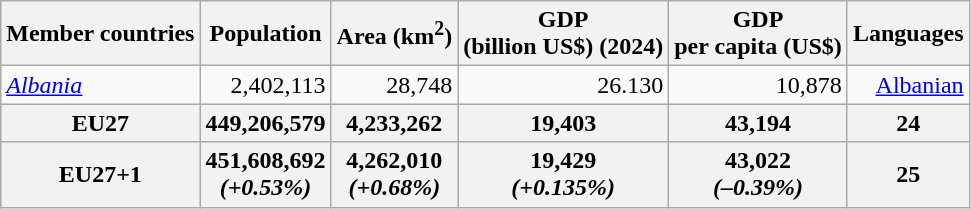<table class="wikitable" style="text-align:right;">
<tr>
<th>Member countries</th>
<th>Population</th>
<th>Area (km<sup>2</sup>)</th>
<th>GDP <br>(billion US$) (2024)</th>
<th>GDP <br>per capita (US$)</th>
<th>Languages</th>
</tr>
<tr>
<td style="text-align:left;"> <em><a href='#'>Albania</a></em></td>
<td>2,402,113 </td>
<td>28,748</td>
<td>26.130 </td>
<td>10,878</td>
<td><a href='#'>Albanian</a></td>
</tr>
<tr>
<th>EU27</th>
<th>449,206,579 </th>
<th>4,233,262</th>
<th>19,403 </th>
<th>43,194</th>
<th>24</th>
</tr>
<tr>
<th>EU27+1</th>
<th>451,608,692 <br> <em>(+0.53%)</em></th>
<th>4,262,010 <br> <em>(+0.68%)</em></th>
<th>19,429 <br> <em>(+0.135%)</em></th>
<th>43,022 <br> <em>(–0.39%)</em></th>
<th>25</th>
</tr>
</table>
